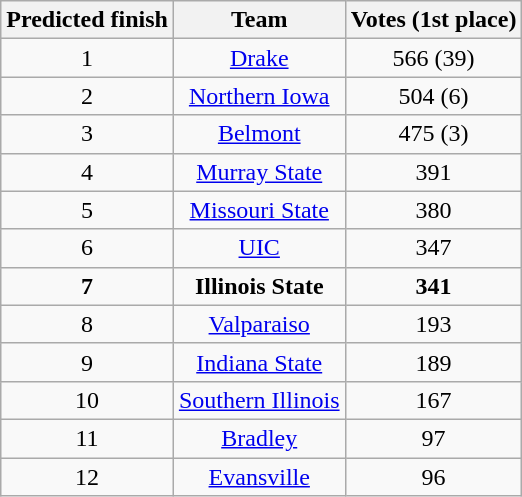<table class="wikitable" border="1">
<tr align=center>
<th style= >Predicted finish</th>
<th style= >Team</th>
<th style= >Votes (1st place)</th>
</tr>
<tr align="center">
<td>1</td>
<td><a href='#'>Drake</a></td>
<td>566 (39)</td>
</tr>
<tr align="center">
<td>2</td>
<td><a href='#'>Northern Iowa</a></td>
<td>504 (6)</td>
</tr>
<tr align="center">
<td>3</td>
<td><a href='#'>Belmont</a></td>
<td>475 (3)</td>
</tr>
<tr align="center">
<td>4</td>
<td><a href='#'>Murray State</a></td>
<td>391</td>
</tr>
<tr align="center">
<td>5</td>
<td><a href='#'>Missouri State</a></td>
<td>380</td>
</tr>
<tr align="center">
<td>6</td>
<td><a href='#'>UIC</a></td>
<td>347</td>
</tr>
<tr align="center">
<td><strong>7</strong></td>
<td><strong>Illinois State</strong></td>
<td><strong>341</strong></td>
</tr>
<tr align="center">
<td>8</td>
<td><a href='#'>Valparaiso</a></td>
<td>193</td>
</tr>
<tr align="center">
<td>9</td>
<td><a href='#'>Indiana State</a></td>
<td>189</td>
</tr>
<tr align="center">
<td>10</td>
<td><a href='#'>Southern Illinois</a></td>
<td>167</td>
</tr>
<tr align="center">
<td>11</td>
<td><a href='#'>Bradley</a></td>
<td>97</td>
</tr>
<tr align="center">
<td>12</td>
<td><a href='#'>Evansville</a></td>
<td>96</td>
</tr>
</table>
